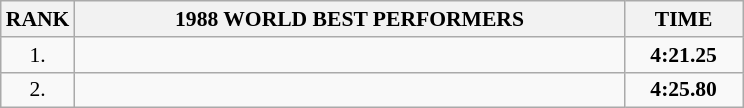<table class="wikitable" style="border-collapse: collapse; font-size: 90%;">
<tr>
<th>RANK</th>
<th align="center" style="width: 25em">1988 WORLD BEST PERFORMERS</th>
<th align="center" style="width: 5em">TIME</th>
</tr>
<tr>
<td align="center">1.</td>
<td></td>
<td align="center"><strong>4:21.25</strong></td>
</tr>
<tr>
<td align="center">2.</td>
<td></td>
<td align="center"><strong>4:25.80</strong></td>
</tr>
</table>
